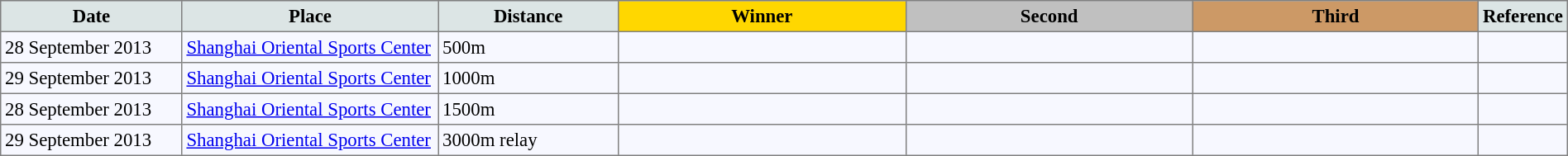<table bgcolor="#f7f8ff" cellpadding="3" cellspacing="0" border="1" style="font-size: 95%; border: gray solid 1px; border-collapse: collapse;">
<tr bgcolor="#CCCCCC">
<td align="center" bgcolor="#DCE5E5" width="150"><strong>Date</strong></td>
<td align="center" bgcolor="#DCE5E5" width="220"><strong>Place</strong></td>
<td align="center" bgcolor="#DCE5E5" width="150"><strong>Distance</strong></td>
<td align="center" bgcolor="gold" width="250"><strong>Winner</strong></td>
<td align="center" bgcolor="silver" width="250"><strong>Second</strong></td>
<td align="center" bgcolor="CC9966" width="250"><strong>Third</strong></td>
<td align="center" bgcolor="#DCE5E5" width="30"><strong>Reference</strong></td>
</tr>
<tr align="left">
<td>28 September 2013</td>
<td><a href='#'>Shanghai Oriental Sports Center</a></td>
<td>500m</td>
<td></td>
<td></td>
<td></td>
<td></td>
</tr>
<tr align="left">
<td>29 September 2013</td>
<td><a href='#'>Shanghai Oriental Sports Center</a></td>
<td>1000m</td>
<td></td>
<td></td>
<td></td>
<td></td>
</tr>
<tr align="left">
<td>28 September 2013</td>
<td><a href='#'>Shanghai Oriental Sports Center</a></td>
<td>1500m</td>
<td></td>
<td></td>
<td></td>
<td></td>
</tr>
<tr align="left">
<td>29 September 2013</td>
<td><a href='#'>Shanghai Oriental Sports Center</a></td>
<td>3000m relay</td>
<td></td>
<td></td>
<td></td>
<td></td>
</tr>
</table>
